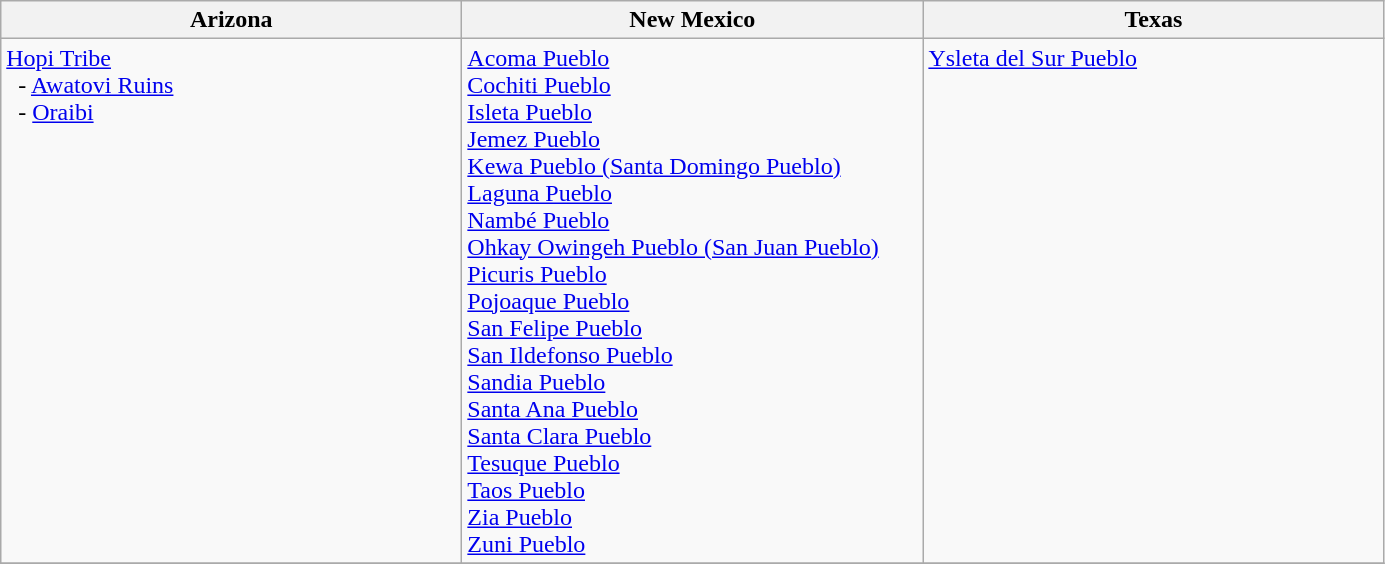<table class="wikitable">
<tr>
<th scope="col" width="300px">Arizona</th>
<th scope="col" width="300px">New Mexico</th>
<th scope="col" width="300px">Texas</th>
</tr>
<tr valign="top">
<td><a href='#'>Hopi Tribe</a><br>  - <a href='#'>Awatovi Ruins</a><br>  - <a href='#'>Oraibi</a></td>
<td><a href='#'>Acoma Pueblo</a> <br><a href='#'>Cochiti Pueblo</a><br><a href='#'>Isleta Pueblo</a><br><a href='#'>Jemez Pueblo</a><br><a href='#'>Kewa Pueblo (Santa Domingo Pueblo)</a><br><a href='#'>Laguna Pueblo</a><br><a href='#'>Nambé Pueblo</a><br><a href='#'>Ohkay Owingeh Pueblo (San Juan Pueblo)</a><br><a href='#'>Picuris Pueblo</a><br><a href='#'>Pojoaque Pueblo</a> <br><a href='#'>San Felipe Pueblo</a><br><a href='#'>San Ildefonso Pueblo</a><br><a href='#'>Sandia Pueblo</a><br><a href='#'>Santa Ana Pueblo</a><br><a href='#'>Santa Clara Pueblo</a><br><a href='#'>Tesuque Pueblo</a><br><a href='#'>Taos Pueblo</a><br><a href='#'>Zia Pueblo</a><br><a href='#'>Zuni Pueblo</a></td>
<td><a href='#'>Ysleta del Sur Pueblo</a></td>
</tr>
<tr>
</tr>
</table>
